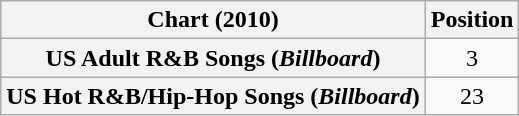<table class="wikitable sortable plainrowheaders">
<tr>
<th align="center">Chart (2010)</th>
<th align="center">Position</th>
</tr>
<tr>
<th scope="row">US Adult R&B Songs (<em>Billboard</em>)</th>
<td align="center">3</td>
</tr>
<tr>
<th scope="row">US Hot R&B/Hip-Hop Songs (<em>Billboard</em>)</th>
<td align="center">23</td>
</tr>
</table>
